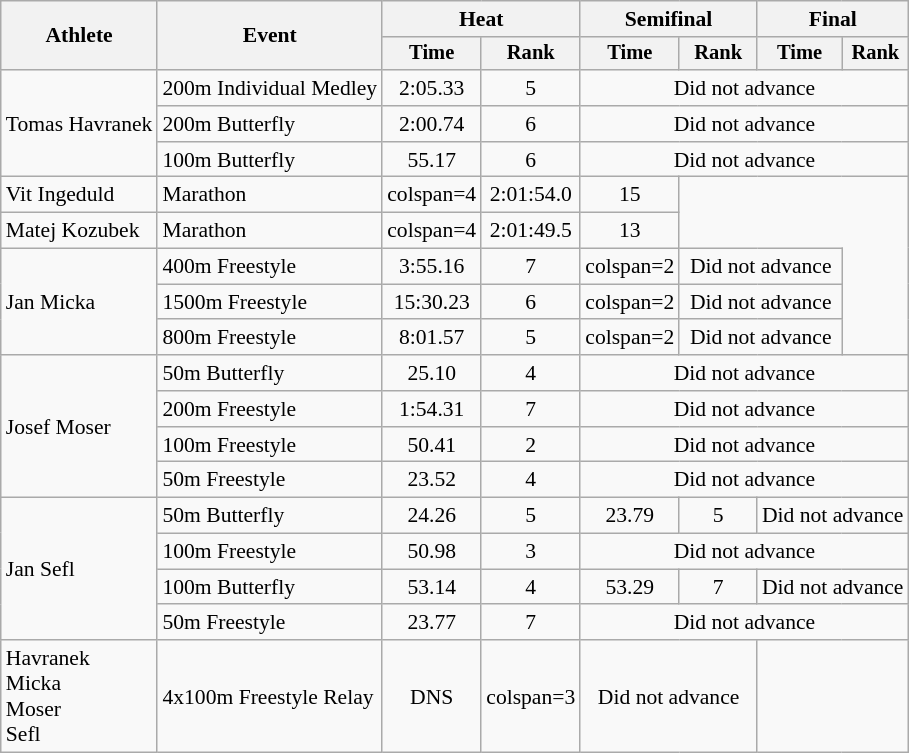<table class=wikitable style="font-size:90%">
<tr>
<th rowspan="2">Athlete</th>
<th rowspan="2">Event</th>
<th colspan="2">Heat</th>
<th colspan="2">Semifinal</th>
<th colspan="2">Final</th>
</tr>
<tr style="font-size:95%">
<th>Time</th>
<th>Rank</th>
<th>Time</th>
<th>Rank</th>
<th>Time</th>
<th>Rank</th>
</tr>
<tr align=center>
<td align=left rowspan=3>Tomas Havranek</td>
<td align=left>200m Individual Medley</td>
<td>2:05.33</td>
<td>5</td>
<td colspan=4>Did not advance</td>
</tr>
<tr align=center>
<td align=left>200m Butterfly</td>
<td>2:00.74</td>
<td>6</td>
<td colspan=4>Did not advance</td>
</tr>
<tr align=center>
<td align=left>100m Butterfly</td>
<td>55.17</td>
<td>6</td>
<td colspan=4>Did not advance</td>
</tr>
<tr align=center>
<td align=left>Vit Ingeduld</td>
<td align=left>Marathon</td>
<td>colspan=4 </td>
<td>2:01:54.0</td>
<td>15</td>
</tr>
<tr align=center>
<td align=left>Matej Kozubek</td>
<td align=left>Marathon</td>
<td>colspan=4 </td>
<td>2:01:49.5</td>
<td>13</td>
</tr>
<tr align=center>
<td align=left rowspan=3>Jan Micka</td>
<td align=left>400m Freestyle</td>
<td>3:55.16</td>
<td>7</td>
<td>colspan=2 </td>
<td colspan=2>Did not advance</td>
</tr>
<tr align=center>
<td align=left>1500m Freestyle</td>
<td>15:30.23</td>
<td>6</td>
<td>colspan=2 </td>
<td colspan=2>Did not advance</td>
</tr>
<tr align=center>
<td align=left>800m Freestyle</td>
<td>8:01.57</td>
<td>5</td>
<td>colspan=2 </td>
<td colspan=2>Did not advance</td>
</tr>
<tr align=center>
<td align=left rowspan=4>Josef Moser</td>
<td align=left>50m Butterfly</td>
<td>25.10</td>
<td>4</td>
<td colspan=4>Did not advance</td>
</tr>
<tr align=center>
<td align=left>200m Freestyle</td>
<td>1:54.31</td>
<td>7</td>
<td colspan=4>Did not advance</td>
</tr>
<tr align=center>
<td align=left>100m Freestyle</td>
<td>50.41</td>
<td>2</td>
<td colspan=4>Did not advance</td>
</tr>
<tr align=center>
<td align=left>50m Freestyle</td>
<td>23.52</td>
<td>4</td>
<td colspan=4>Did not advance</td>
</tr>
<tr align=center>
<td align=left rowspan=4>Jan Sefl</td>
<td align=left>50m Butterfly</td>
<td>24.26</td>
<td>5</td>
<td>23.79</td>
<td>5</td>
<td colspan=2>Did not advance</td>
</tr>
<tr align=center>
<td align=left>100m Freestyle</td>
<td>50.98</td>
<td>3</td>
<td colspan=4>Did not advance</td>
</tr>
<tr align=center>
<td align=left>100m Butterfly</td>
<td>53.14</td>
<td>4</td>
<td>53.29</td>
<td>7</td>
<td colspan=2>Did not advance</td>
</tr>
<tr align=center>
<td align=left>50m Freestyle</td>
<td>23.77</td>
<td>7</td>
<td colspan=4>Did not advance</td>
</tr>
<tr align=center>
<td align=left>Havranek<br>Micka<br>Moser<br>Sefl</td>
<td align=left>4x100m Freestyle Relay</td>
<td>DNS</td>
<td>colspan=3 </td>
<td colspan=2>Did not advance</td>
</tr>
</table>
